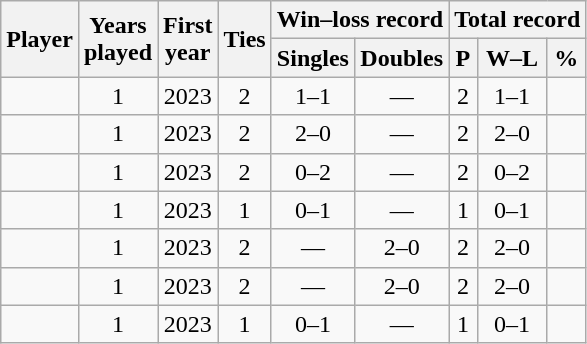<table class="wikitable sortable" style="text-align:center">
<tr>
<th rowspan="2">Player</th>
<th rowspan="2">Years<br> played</th>
<th rowspan="2">First<br> year</th>
<th rowspan="2">Ties</th>
<th colspan="2">Win–loss record</th>
<th colspan="3">Total record</th>
</tr>
<tr>
<th>Singles</th>
<th>Doubles</th>
<th>P</th>
<th>W–L</th>
<th>%</th>
</tr>
<tr>
<td align=left></td>
<td>1</td>
<td>2023</td>
<td>2</td>
<td>1–1</td>
<td>—</td>
<td>2</td>
<td>1–1</td>
<td></td>
</tr>
<tr>
<td align=left></td>
<td>1</td>
<td>2023</td>
<td>2</td>
<td>2–0</td>
<td>—</td>
<td>2</td>
<td>2–0</td>
<td></td>
</tr>
<tr>
<td align=left></td>
<td>1</td>
<td>2023</td>
<td>2</td>
<td>0–2</td>
<td>—</td>
<td>2</td>
<td>0–2</td>
<td></td>
</tr>
<tr>
<td align=left></td>
<td>1</td>
<td>2023</td>
<td>1</td>
<td>0–1</td>
<td>—</td>
<td>1</td>
<td>0–1</td>
<td></td>
</tr>
<tr>
<td align=left></td>
<td>1</td>
<td>2023</td>
<td>2</td>
<td>—</td>
<td>2–0</td>
<td>2</td>
<td>2–0</td>
<td></td>
</tr>
<tr>
<td align=left></td>
<td>1</td>
<td>2023</td>
<td>2</td>
<td>—</td>
<td>2–0</td>
<td>2</td>
<td>2–0</td>
<td></td>
</tr>
<tr>
<td align=left></td>
<td>1</td>
<td>2023</td>
<td>1</td>
<td>0–1</td>
<td>—</td>
<td>1</td>
<td>0–1</td>
<td></td>
</tr>
</table>
